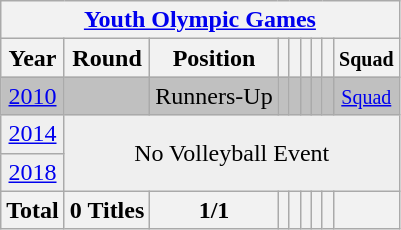<table class="wikitable" style="text-align: center;">
<tr>
<th colspan=9><a href='#'>Youth Olympic Games</a></th>
</tr>
<tr>
<th>Year</th>
<th>Round</th>
<th>Position</th>
<th></th>
<th></th>
<th></th>
<th></th>
<th></th>
<th><small>Squad</small></th>
</tr>
<tr bgcolor=silver>
<td> <a href='#'>2010</a></td>
<td></td>
<td>Runners-Up</td>
<td></td>
<td></td>
<td></td>
<td></td>
<td></td>
<td><small><a href='#'>Squad</a></small></td>
</tr>
<tr bgcolor="efefef">
<td> <a href='#'>2014</a></td>
<td colspan=9 rowspan=2 align=center>No Volleyball Event</td>
</tr>
<tr bgcolor="efefef">
<td> <a href='#'>2018</a></td>
</tr>
<tr>
<th>Total</th>
<th>0 Titles</th>
<th>1/1</th>
<th></th>
<th></th>
<th></th>
<th></th>
<th></th>
<th></th>
</tr>
</table>
